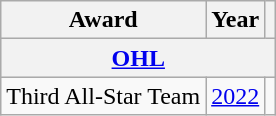<table class="wikitable">
<tr>
<th>Award</th>
<th>Year</th>
<th></th>
</tr>
<tr ALIGN="center" bgcolor="#e0e0e0">
<th colspan="3"><a href='#'>OHL</a></th>
</tr>
<tr>
<td>Third All-Star Team</td>
<td><a href='#'>2022</a></td>
<td></td>
</tr>
</table>
